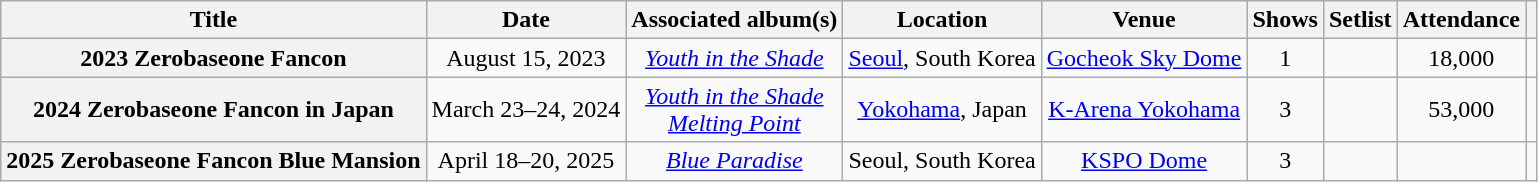<table class="wikitable plainrowheaders" style="text-align:center">
<tr>
<th scope="col">Title</th>
<th scope="col">Date</th>
<th scope="col">Associated album(s)</th>
<th scope="col">Location</th>
<th scope="col">Venue</th>
<th scope="col">Shows</th>
<th scope="col">Setlist</th>
<th scope="col">Attendance</th>
<th scope="col" class="unsortable"></th>
</tr>
<tr>
<th scope="row">2023 Zerobaseone Fancon</th>
<td>August 15, 2023</td>
<td><em><a href='#'>Youth in the Shade</a></em></td>
<td><a href='#'>Seoul</a>, South Korea</td>
<td><a href='#'>Gocheok Sky Dome</a></td>
<td>1</td>
<td></td>
<td>18,000</td>
<td></td>
</tr>
<tr>
<th scope="row">2024 Zerobaseone Fancon in Japan</th>
<td>March 23–24, 2024</td>
<td><em><a href='#'>Youth in the Shade</a></em><br><em><a href='#'>Melting Point</a></em></td>
<td><a href='#'>Yokohama</a>, Japan</td>
<td><a href='#'>K-Arena Yokohama</a></td>
<td>3</td>
<td></td>
<td>53,000</td>
<td></td>
</tr>
<tr>
<th scope="row">2025 Zerobaseone Fancon Blue Mansion</th>
<td>April 18–20, 2025</td>
<td><em><a href='#'>Blue Paradise</a></em></td>
<td>Seoul, South Korea</td>
<td><a href='#'>KSPO Dome</a></td>
<td>3</td>
<td></td>
<td></td>
<td></td>
</tr>
</table>
